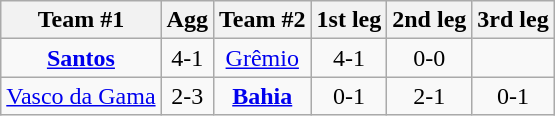<table class="wikitable" style="text-align: center">
<tr>
<th>Team #1</th>
<th>Agg</th>
<th>Team #2</th>
<th>1st leg</th>
<th>2nd leg</th>
<th>3rd leg</th>
</tr>
<tr>
<td><strong><a href='#'>Santos</a></strong></td>
<td>4-1</td>
<td><a href='#'>Grêmio</a></td>
<td>4-1</td>
<td>0-0</td>
<td></td>
</tr>
<tr>
<td><a href='#'>Vasco da Gama</a></td>
<td>2-3</td>
<td><strong><a href='#'>Bahia</a></strong></td>
<td>0-1</td>
<td>2-1</td>
<td>0-1</td>
</tr>
</table>
